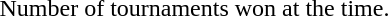<table class=Wikitable>
<tr>
<td></td>
<td>Number of tournaments won at the time.</td>
</tr>
</table>
